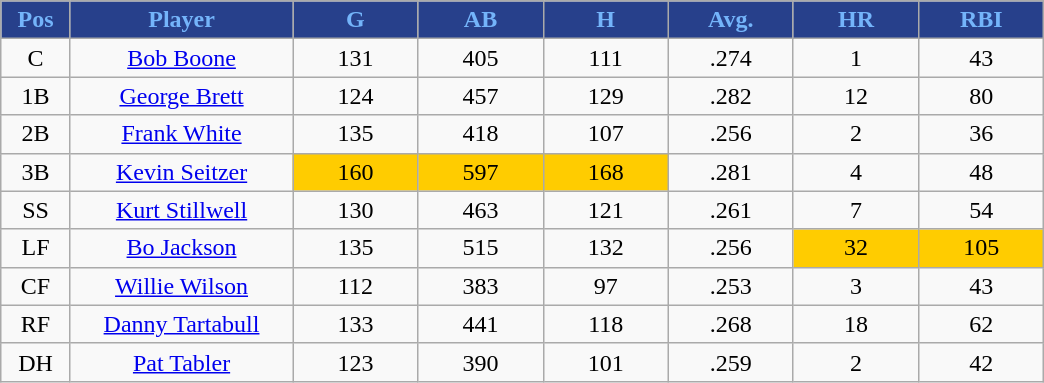<table class="wikitable sortable">
<tr>
<th style="background:#27408B;color:#74B4FA;" width="5%">Pos</th>
<th style="background:#27408B;color:#74B4FA;" width="16%">Player</th>
<th style="background:#27408B;color:#74B4FA;" width="9%">G</th>
<th style="background:#27408B;color:#74B4FA;" width="9%">AB</th>
<th style="background:#27408B;color:#74B4FA;" width="9%">H</th>
<th style="background:#27408B;color:#74B4FA;" width="9%">Avg.</th>
<th style="background:#27408B;color:#74B4FA;" width="9%">HR</th>
<th style="background:#27408B;color:#74B4FA;" width="9%">RBI</th>
</tr>
<tr align="center">
<td>C</td>
<td><a href='#'>Bob Boone</a></td>
<td>131</td>
<td>405</td>
<td>111</td>
<td>.274</td>
<td>1</td>
<td>43</td>
</tr>
<tr align="center">
<td>1B</td>
<td><a href='#'>George Brett</a></td>
<td>124</td>
<td>457</td>
<td>129</td>
<td>.282</td>
<td>12</td>
<td>80</td>
</tr>
<tr align="center">
<td>2B</td>
<td><a href='#'>Frank White</a></td>
<td>135</td>
<td>418</td>
<td>107</td>
<td>.256</td>
<td>2</td>
<td>36</td>
</tr>
<tr align="center">
<td>3B</td>
<td><a href='#'>Kevin Seitzer</a></td>
<td bgcolor="FFCC00">160</td>
<td bgcolor="FFCC00">597</td>
<td bgcolor="FFCC00">168</td>
<td>.281</td>
<td>4</td>
<td>48</td>
</tr>
<tr align="center">
<td>SS</td>
<td><a href='#'>Kurt Stillwell</a></td>
<td>130</td>
<td>463</td>
<td>121</td>
<td>.261</td>
<td>7</td>
<td>54</td>
</tr>
<tr align="center">
<td>LF</td>
<td><a href='#'>Bo Jackson</a></td>
<td>135</td>
<td>515</td>
<td>132</td>
<td>.256</td>
<td bgcolor="FFCC00">32</td>
<td bgcolor="FFCC00">105</td>
</tr>
<tr align="center">
<td>CF</td>
<td><a href='#'>Willie Wilson</a></td>
<td>112</td>
<td>383</td>
<td>97</td>
<td>.253</td>
<td>3</td>
<td>43</td>
</tr>
<tr align="center">
<td>RF</td>
<td><a href='#'>Danny Tartabull</a></td>
<td>133</td>
<td>441</td>
<td>118</td>
<td>.268</td>
<td>18</td>
<td>62</td>
</tr>
<tr align="center">
<td>DH</td>
<td><a href='#'>Pat Tabler</a></td>
<td>123</td>
<td>390</td>
<td>101</td>
<td>.259</td>
<td>2</td>
<td>42</td>
</tr>
</table>
